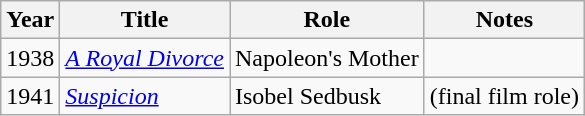<table class=wikitable>
<tr>
<th>Year</th>
<th>Title</th>
<th>Role</th>
<th>Notes</th>
</tr>
<tr>
<td>1938</td>
<td><em><a href='#'>A Royal Divorce</a></em></td>
<td>Napoleon's Mother</td>
<td></td>
</tr>
<tr>
<td>1941</td>
<td><em><a href='#'>Suspicion</a></em></td>
<td>Isobel Sedbusk</td>
<td>(final film role)</td>
</tr>
</table>
